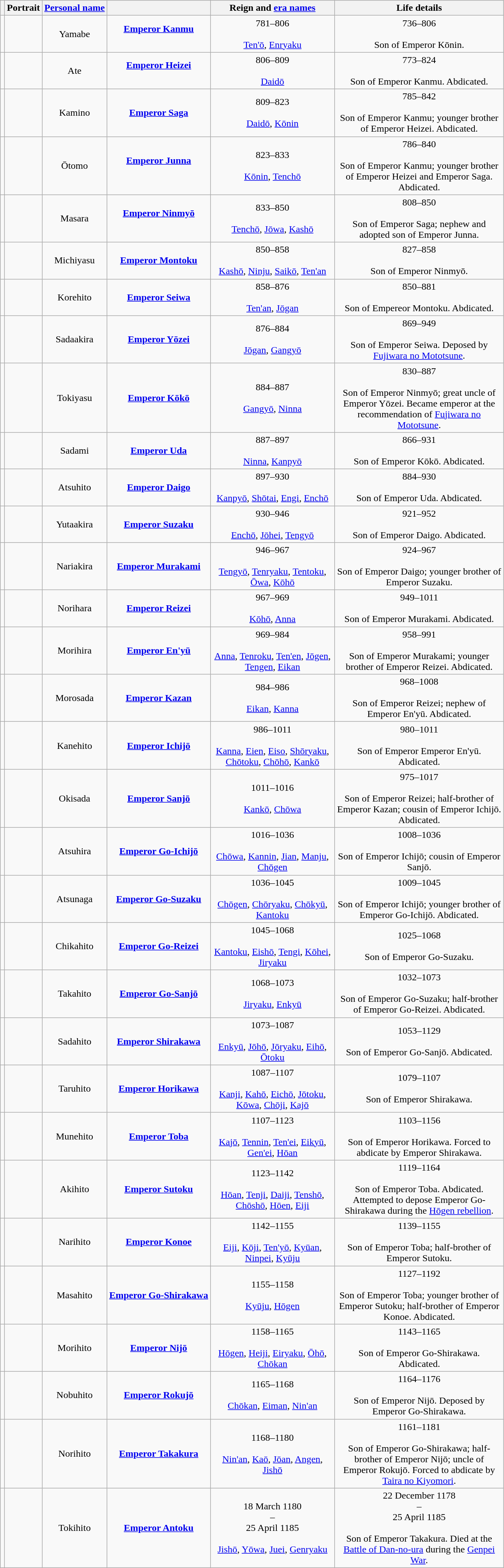<table class="wikitable mw-collapsible" style="text-align:center">
<tr>
<th scope="col"></th>
<th class="unsortable">Portrait</th>
<th scope="col"><a href='#'>Personal name</a></th>
<th scope="col"></th>
<th scope="col" width="200px" class="unsortable">Reign and <a href='#'>era names</a></th>
<th scope="col" width="275px" class="unsortable">Life details</th>
</tr>
<tr>
<td></td>
<td></td>
<td>Yamabe<br></td>
<td><strong><a href='#'>Emperor Kanmu</a></strong><br><br></td>
<td>781–806<br><br><a href='#'>Ten'ō</a>, <a href='#'>Enryaku</a></td>
<td>736–806<br><br>Son of Emperor Kōnin.<strong></strong></td>
</tr>
<tr>
<td></td>
<td></td>
<td>Ate<br></td>
<td><strong><a href='#'>Emperor Heizei</a></strong><br><br></td>
<td>806–809<br><br><a href='#'>Daidō</a></td>
<td>773–824<br><br>Son of Emperor Kanmu. Abdicated.<strong></strong></td>
</tr>
<tr>
<td></td>
<td></td>
<td>Kamino<br></td>
<td><strong><a href='#'>Emperor Saga</a></strong><br></td>
<td>809–823<br><br><a href='#'>Daidō</a>, <a href='#'>Kōnin</a></td>
<td>785–842<br><br>Son of Emperor Kanmu; younger brother of Emperor Heizei. Abdicated.<strong></strong></td>
</tr>
<tr>
<td></td>
<td></td>
<td>Ōtomo<br></td>
<td><strong><a href='#'>Emperor Junna</a></strong><br><br></td>
<td>823–833<br><br><a href='#'>Kōnin</a>, <a href='#'>Tenchō</a></td>
<td>786–840<br><br>Son of Emperor Kanmu; younger brother of Emperor Heizei and Emperor Saga. Abdicated.<strong></strong></td>
</tr>
<tr>
<td></td>
<td></td>
<td>Masara<br></td>
<td><strong><a href='#'>Emperor Ninmyō</a></strong><br><br></td>
<td>833–850<br><br><a href='#'>Tenchō</a>, <a href='#'>Jōwa</a>, <a href='#'>Kashō</a></td>
<td>808–850<br><br>Son of Emperor Saga; nephew and adopted son of Emperor Junna.<strong></strong></td>
</tr>
<tr>
<td></td>
<td></td>
<td>Michiyasu<br></td>
<td><strong><a href='#'>Emperor Montoku</a></strong><br></td>
<td>850–858<br><br><a href='#'>Kashō</a>, <a href='#'>Ninju</a>, <a href='#'>Saikō</a>, <a href='#'>Ten'an</a></td>
<td>827–858<br><br>Son of Emperor Ninmyō.<strong></strong></td>
</tr>
<tr>
<td></td>
<td></td>
<td>Korehito<br></td>
<td><strong><a href='#'>Emperor Seiwa</a></strong><br></td>
<td>858–876<br><br><a href='#'>Ten'an</a>, <a href='#'>Jōgan</a></td>
<td>850–881<br><br>Son of Empereor Montoku. Abdicated.<strong></strong></td>
</tr>
<tr>
<td></td>
<td></td>
<td>Sadaakira<br></td>
<td><strong><a href='#'>Emperor Yōzei</a></strong><br></td>
<td>876–884<br><br><a href='#'>Jōgan</a>, <a href='#'>Gangyō</a></td>
<td>869–949<br><br>Son of Emperor Seiwa. Deposed by <a href='#'>Fujiwara no Mototsune</a>.<strong></strong></td>
</tr>
<tr>
<td></td>
<td></td>
<td>Tokiyasu<br></td>
<td><strong><a href='#'>Emperor Kōkō</a></strong><br></td>
<td>884–887<br><br><a href='#'>Gangyō</a>, <a href='#'>Ninna</a></td>
<td>830–887<br><br>Son of Emperor Ninmyō; great uncle of Emperor Yōzei. Became emperor at the recommendation of <a href='#'>Fujiwara no Mototsune</a>.<strong></strong></td>
</tr>
<tr>
<td></td>
<td></td>
<td>Sadami<br></td>
<td><strong><a href='#'>Emperor Uda</a></strong><br></td>
<td>887–897<br><br><a href='#'>Ninna</a>, <a href='#'>Kanpyō</a></td>
<td>866–931<br><br>Son of Emperor Kōkō. Abdicated.<strong></strong></td>
</tr>
<tr>
<td></td>
<td></td>
<td>Atsuhito<br></td>
<td><strong><a href='#'>Emperor Daigo</a></strong><br></td>
<td>897–930<br><br><a href='#'>Kanpyō</a>, <a href='#'>Shōtai</a>, <a href='#'>Engi</a>, <a href='#'>Enchō</a></td>
<td>884–930<br><br>Son of Emperor Uda. Abdicated.<strong></strong></td>
</tr>
<tr>
<td></td>
<td></td>
<td>Yutaakira<br></td>
<td><strong><a href='#'>Emperor Suzaku</a></strong><br></td>
<td>930–946<br><br><a href='#'>Enchō</a>, <a href='#'>Jōhei</a>, <a href='#'>Tengyō</a></td>
<td>921–952<br><br>Son of Emperor Daigo. Abdicated.<strong></strong></td>
</tr>
<tr>
<td></td>
<td></td>
<td>Nariakira<br></td>
<td><strong><a href='#'>Emperor Murakami</a></strong><br></td>
<td>946–967<br><br><a href='#'>Tengyō</a>, <a href='#'>Tenryaku</a>, <a href='#'>Tentoku</a>, <a href='#'>Ōwa</a>, <a href='#'>Kōhō</a></td>
<td>924–967<br><br>Son of Emperor Daigo; younger brother of Emperor Suzaku.<strong></strong></td>
</tr>
<tr>
<td></td>
<td></td>
<td>Norihara<br></td>
<td><strong><a href='#'>Emperor Reizei</a></strong><br></td>
<td>967–969<br><br><a href='#'>Kōhō</a>, <a href='#'>Anna</a></td>
<td>949–1011<br><br>Son of Emperor Murakami. Abdicated.<strong></strong></td>
</tr>
<tr>
<td></td>
<td></td>
<td>Morihira<br></td>
<td><strong><a href='#'>Emperor En'yū</a></strong><br></td>
<td>969–984<br><br><a href='#'>Anna</a>, <a href='#'>Tenroku</a>, <a href='#'>Ten'en</a>, <a href='#'>Jōgen</a>, <a href='#'>Tengen</a>, <a href='#'>Eikan</a></td>
<td>958–991<br><br>Son of Emperor Murakami; younger brother of Emperor Reizei. Abdicated.<strong></strong></td>
</tr>
<tr>
<td></td>
<td></td>
<td>Morosada<br></td>
<td><strong><a href='#'>Emperor Kazan</a></strong><br></td>
<td>984–986<br><br><a href='#'>Eikan</a>, <a href='#'>Kanna</a></td>
<td>968–1008<br><br>Son of Emperor Reizei; nephew of Emperor En'yū. Abdicated.<strong></strong></td>
</tr>
<tr>
<td></td>
<td></td>
<td>Kanehito<br></td>
<td><strong><a href='#'>Emperor Ichijō</a></strong><br></td>
<td>986–1011<br><br><a href='#'>Kanna</a>, <a href='#'>Eien</a>, <a href='#'>Eiso</a>, <a href='#'>Shōryaku</a>, <a href='#'>Chōtoku</a>, <a href='#'>Chōhō</a>, <a href='#'>Kankō</a></td>
<td>980–1011<br><br>Son of Emperor Emperor En'yū. Abdicated.<strong></strong></td>
</tr>
<tr>
<td></td>
<td></td>
<td>Okisada<br></td>
<td><strong><a href='#'>Emperor Sanjō</a></strong><br></td>
<td>1011–1016<br><br><a href='#'>Kankō</a>, <a href='#'>Chōwa</a></td>
<td>975–1017<br><br>Son of Emperor Reizei; half-brother of Emperor Kazan; cousin of Emperor Ichijō. Abdicated.<strong></strong></td>
</tr>
<tr>
<td></td>
<td></td>
<td>Atsuhira<br></td>
<td><strong><a href='#'>Emperor Go-Ichijō</a></strong><br></td>
<td>1016–1036<br><br><a href='#'>Chōwa</a>, <a href='#'>Kannin</a>, <a href='#'>Jian</a>, <a href='#'>Manju</a>, <a href='#'>Chōgen</a></td>
<td>1008–1036<br><br>Son of Emperor Ichijō; cousin of Emperor Sanjō.<strong></strong></td>
</tr>
<tr>
<td></td>
<td></td>
<td>Atsunaga<br></td>
<td><strong><a href='#'>Emperor Go-Suzaku</a></strong><br></td>
<td>1036–1045<br><br><a href='#'>Chōgen</a>, <a href='#'>Chōryaku</a>, <a href='#'>Chōkyū</a>, <a href='#'>Kantoku</a></td>
<td>1009–1045<br><br>Son of Emperor Ichijō; younger brother of Emperor Go-Ichijō. Abdicated.<strong></strong></td>
</tr>
<tr>
<td></td>
<td></td>
<td>Chikahito<br></td>
<td><strong><a href='#'>Emperor Go-Reizei</a></strong><br></td>
<td>1045–1068<br><br><a href='#'>Kantoku</a>, <a href='#'>Eishō</a>, <a href='#'>Tengi</a>, <a href='#'>Kōhei</a>, <a href='#'>Jiryaku</a></td>
<td>1025–1068<br><br>Son of Emperor Go-Suzaku.<strong></strong></td>
</tr>
<tr>
<td></td>
<td></td>
<td>Takahito<br></td>
<td><strong><a href='#'>Emperor Go-Sanjō</a></strong><br></td>
<td>1068–1073<br><br><a href='#'>Jiryaku</a>, <a href='#'>Enkyū</a></td>
<td>1032–1073<br><br>Son of Emperor Go-Suzaku; half-brother of Emperor Go-Reizei. Abdicated.<strong></strong></td>
</tr>
<tr>
<td></td>
<td></td>
<td>Sadahito<br></td>
<td><strong><a href='#'>Emperor Shirakawa</a></strong><br></td>
<td>1073–1087<br><br><a href='#'>Enkyū</a>, <a href='#'>Jōhō</a>, <a href='#'>Jōryaku</a>, <a href='#'>Eihō</a>, <a href='#'>Ōtoku</a></td>
<td>1053–1129<br><br>Son of Emperor Go-Sanjō. Abdicated.<strong></strong></td>
</tr>
<tr>
<td></td>
<td></td>
<td>Taruhito<br></td>
<td><strong><a href='#'>Emperor Horikawa</a></strong><br></td>
<td>1087–1107<br><br><a href='#'>Kanji</a>, <a href='#'>Kahō</a>, <a href='#'>Eichō</a>, <a href='#'>Jōtoku</a>, <a href='#'>Kōwa</a>, <a href='#'>Chōji</a>, <a href='#'>Kajō</a></td>
<td>1079–1107<br><br>Son of Emperor Shirakawa.<strong></strong></td>
</tr>
<tr>
<td></td>
<td></td>
<td>Munehito<br></td>
<td><strong><a href='#'>Emperor Toba</a></strong><br></td>
<td>1107–1123<br><br><a href='#'>Kajō</a>, <a href='#'>Tennin</a>, <a href='#'>Ten'ei</a>, <a href='#'>Eikyū</a>, <a href='#'>Gen'ei</a>, <a href='#'>Hōan</a></td>
<td>1103–1156<br><br>Son of Emperor Horikawa. Forced to abdicate by Emperor Shirakawa.<strong></strong></td>
</tr>
<tr>
<td></td>
<td></td>
<td>Akihito<br></td>
<td><strong><a href='#'>Emperor Sutoku</a></strong><br></td>
<td>1123–1142<br><br><a href='#'>Hōan</a>, <a href='#'>Tenji</a>, <a href='#'>Daiji</a>, <a href='#'>Tenshō</a>, <a href='#'>Chōshō</a>, <a href='#'>Hōen</a>, <a href='#'>Eiji</a></td>
<td>1119–1164<br><br>Son of Emperor Toba. Abdicated. Attempted to depose Emperor Go-Shirakawa during the <a href='#'>Hōgen rebellion</a>.<strong></strong></td>
</tr>
<tr>
<td></td>
<td></td>
<td>Narihito<br></td>
<td><strong><a href='#'>Emperor Konoe</a></strong><br></td>
<td>1142–1155<br><br><a href='#'>Eiji</a>, <a href='#'>Kōji</a>, <a href='#'>Ten'yō</a>, <a href='#'>Kyūan</a>, <a href='#'>Ninpei</a>, <a href='#'>Kyūju</a></td>
<td>1139–1155<br><br>Son of Emperor Toba; half-brother of Emperor Sutoku.<strong></strong></td>
</tr>
<tr>
<td></td>
<td></td>
<td>Masahito<br></td>
<td><strong><a href='#'>Emperor Go-Shirakawa</a></strong><br></td>
<td>1155–1158<br><br><a href='#'>Kyūju</a>, <a href='#'>Hōgen</a></td>
<td>1127–1192<br><br>Son of Emperor Toba; younger brother of Emperor Sutoku; half-brother of Emperor Konoe. Abdicated.<strong></strong></td>
</tr>
<tr>
<td></td>
<td></td>
<td>Morihito<br></td>
<td><strong><a href='#'>Emperor Nijō</a></strong><br></td>
<td>1158–1165<br><br><a href='#'>Hōgen</a>, <a href='#'>Heiji</a>, <a href='#'>Eiryaku</a>, <a href='#'>Ōhō</a>, <a href='#'>Chōkan</a></td>
<td>1143–1165<br><br>Son of Emperor Go-Shirakawa. Abdicated.<strong></strong></td>
</tr>
<tr>
<td></td>
<td></td>
<td>Nobuhito<br></td>
<td><strong><a href='#'>Emperor Rokujō</a></strong><br></td>
<td>1165–1168<br><br><a href='#'>Chōkan</a>, <a href='#'>Eiman</a>, <a href='#'>Nin'an</a></td>
<td>1164–1176<br><br>Son of Emperor Nijō. Deposed by Emperor Go-Shirakawa.<strong></strong></td>
</tr>
<tr>
<td></td>
<td></td>
<td>Norihito<br></td>
<td><strong><a href='#'>Emperor Takakura</a></strong><br></td>
<td>1168–1180<br><br><a href='#'>Nin'an</a>, <a href='#'>Kaō</a>, <a href='#'>Jōan</a>, <a href='#'>Angen</a>, <a href='#'>Jishō</a></td>
<td>1161–1181<br><br>Son of Emperor Go-Shirakawa; half-brother of Emperor Nijō; uncle of Emperor Rokujō. Forced to abdicate by <a href='#'>Taira no Kiyomori</a>.<strong></strong></td>
</tr>
<tr>
<td></td>
<td></td>
<td>Tokihito<br></td>
<td><strong><a href='#'>Emperor Antoku</a></strong><br></td>
<td>18 March 1180<br>–<br>25 April 1185<br><br><a href='#'>Jishō</a>, <a href='#'>Yōwa</a>, <a href='#'>Juei</a>, <a href='#'>Genryaku</a></td>
<td>22 December 1178<br>–<br>25 April 1185<br><br>Son of Emperor Takakura. Died at the <a href='#'>Battle of Dan-no-ura</a> during the <a href='#'>Genpei War</a>.<strong></strong></td>
</tr>
</table>
